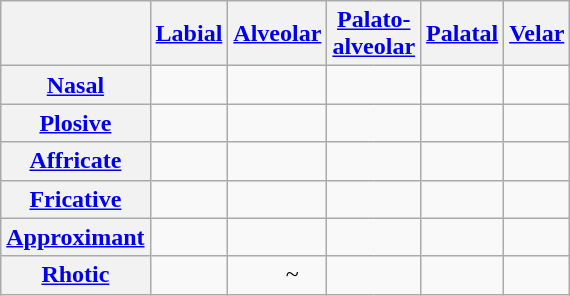<table class="wikitable" style="text-align:center">
<tr>
<th></th>
<th colspan="2"><a href='#'>Labial</a></th>
<th colspan="2"><a href='#'>Alveolar</a></th>
<th colspan="2"><a href='#'>Palato-<br>alveolar</a></th>
<th colspan="2"><a href='#'>Palatal</a></th>
<th colspan="2"><a href='#'>Velar</a></th>
</tr>
<tr>
<th><a href='#'>Nasal</a></th>
<td style="border-right:0"></td>
<td style="border-left:0"></td>
<td style="border-right:0"></td>
<td style="border-left:0"></td>
<td colspan="2"></td>
<td colspan="2"></td>
<td style="border-right:0"></td>
<td style="border-left:0"></td>
</tr>
<tr>
<th><a href='#'>Plosive</a></th>
<td style="border-right:0"></td>
<td style="border-left:0"></td>
<td style="border-right:0"></td>
<td style="border-left:0"></td>
<td colspan="2"></td>
<td style="border-right:0"></td>
<td style="border-left:0"></td>
<td style="border-right:0"></td>
<td style="border-left:0"></td>
</tr>
<tr>
<th><a href='#'>Affricate</a></th>
<td colspan="2"></td>
<td colspan="2"></td>
<td style="border-right:0"></td>
<td style="border-left:0"></td>
<td colspan="2"></td>
<td colspan="2"></td>
</tr>
<tr>
<th><a href='#'>Fricative</a></th>
<td colspan="2"></td>
<td style="border-right:0"></td>
<td style="border-left:0"></td>
<td style="border-right:0"></td>
<td style="border-left:0"></td>
<td style="border-right:0"></td>
<td style="border-left:0"></td>
<td style="border-right:0"></td>
<td style="border-left:0"></td>
</tr>
<tr>
<th><a href='#'>Approximant</a></th>
<td colspan="2"></td>
<td style="border-right:0"></td>
<td style="border-left:0"></td>
<td colspan="2"></td>
<td style="border-right:0"></td>
<td style="border-left:0"></td>
<td colspan="2"></td>
</tr>
<tr>
<th><a href='#'>Rhotic</a></th>
<td colspan="2"></td>
<td style="border-right:0"></td>
<td style="border-left:0">~</td>
<td colspan="2"></td>
<td colspan="2"></td>
<td colspan="2"></td>
</tr>
</table>
